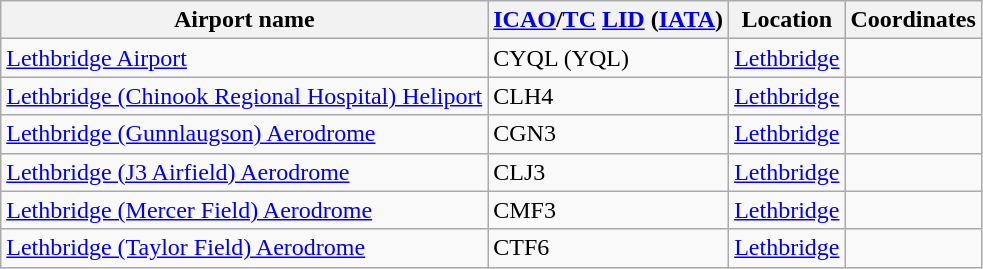<table class="wikitable sortable" style="width:auto;">
<tr>
<th width="*">Airport name</th>
<th width="*"><a href='#'>ICAO</a>/<a href='#'>TC</a> <a href='#'>LID</a> (<a href='#'>IATA</a>)</th>
<th width="*">Location</th>
<th width="*">Coordinates</th>
</tr>
<tr>
<td><a href='#'>Lethbridge Airport</a></td>
<td>CYQL (YQL)</td>
<td><a href='#'>Lethbridge</a></td>
<td></td>
</tr>
<tr>
<td><a href='#'>Lethbridge (Chinook Regional Hospital) Heliport</a></td>
<td>CLH4</td>
<td><a href='#'>Lethbridge</a></td>
<td></td>
</tr>
<tr>
<td><a href='#'>Lethbridge (Gunnlaugson) Aerodrome</a></td>
<td>CGN3</td>
<td><a href='#'>Lethbridge</a></td>
<td></td>
</tr>
<tr>
<td><a href='#'>Lethbridge (J3 Airfield) Aerodrome</a></td>
<td>CLJ3</td>
<td><a href='#'>Lethbridge</a></td>
<td></td>
</tr>
<tr>
<td><a href='#'>Lethbridge (Mercer Field) Aerodrome</a></td>
<td>CMF3</td>
<td><a href='#'>Lethbridge</a></td>
<td></td>
</tr>
<tr>
<td><a href='#'>Lethbridge (Taylor Field) Aerodrome</a></td>
<td>CTF6</td>
<td><a href='#'>Lethbridge</a></td>
<td></td>
</tr>
</table>
